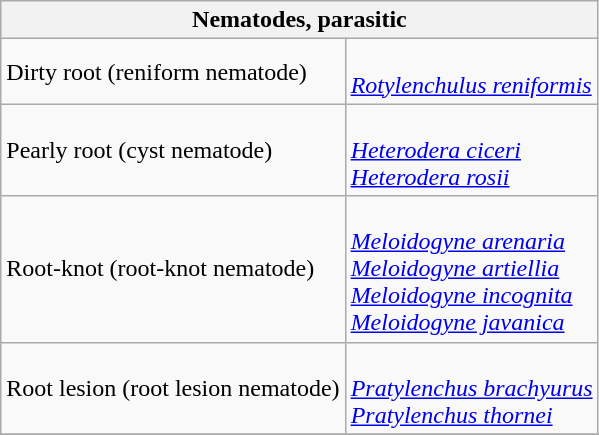<table class="wikitable" style="clear">
<tr>
<th colspan=2><strong>Nematodes, parasitic</strong><br></th>
</tr>
<tr>
<td>Dirty root (reniform nematode)</td>
<td><br><em><a href='#'>Rotylenchulus reniformis</a></em></td>
</tr>
<tr>
<td>Pearly root (cyst nematode)</td>
<td><br><em><a href='#'>Heterodera ciceri</a></em><br>
<em><a href='#'>Heterodera rosii</a></em></td>
</tr>
<tr>
<td>Root-knot (root-knot nematode)</td>
<td><br><em><a href='#'>Meloidogyne arenaria</a></em><br>
<em><a href='#'>Meloidogyne artiellia</a></em><br>
<em><a href='#'>Meloidogyne incognita</a></em><br>
<em><a href='#'>Meloidogyne javanica</a></em></td>
</tr>
<tr>
<td>Root lesion (root lesion nematode)</td>
<td><br><em><a href='#'>Pratylenchus brachyurus</a></em><br>
<em><a href='#'>Pratylenchus thornei</a></em></td>
</tr>
<tr>
</tr>
</table>
